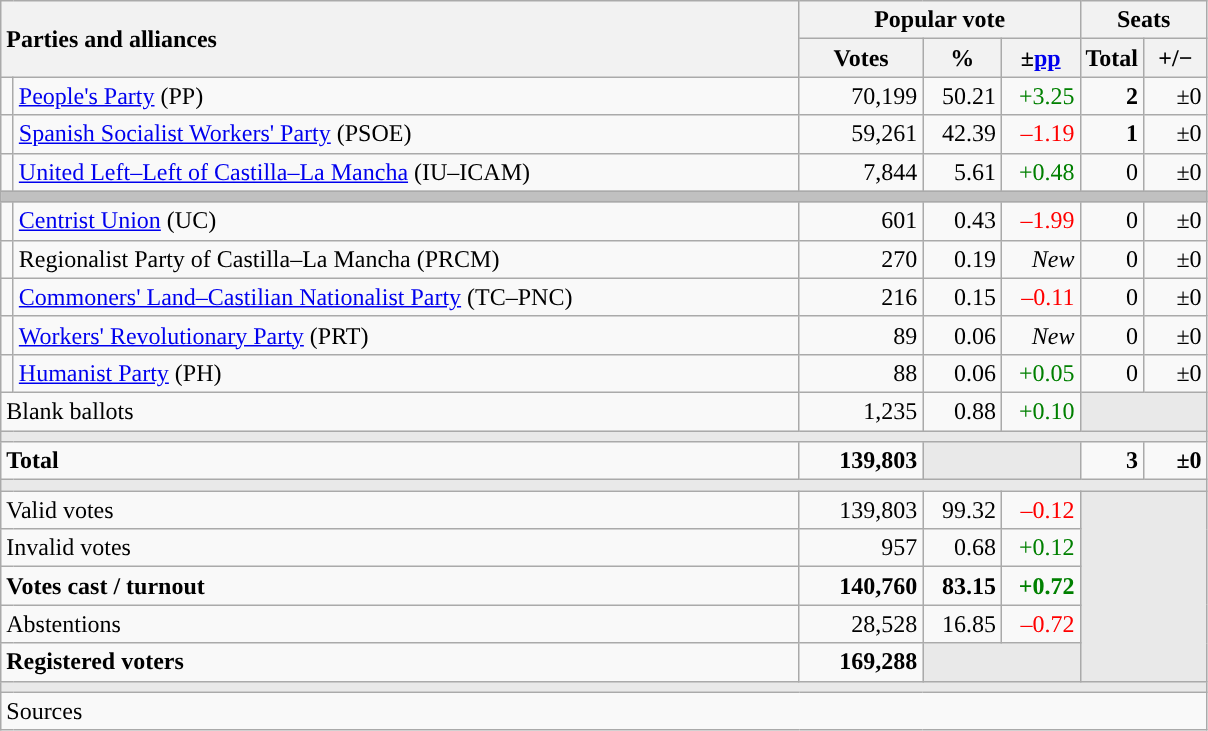<table class="wikitable" style="text-align:right;">
<tr>
<th style="text-align:left;" rowspan="2" colspan="2" width="525">Parties and alliances</th>
<th colspan="3">Popular vote</th>
<th colspan="2">Seats</th>
</tr>
<tr>
<th width="75">Votes</th>
<th width="45">%</th>
<th width="45">±<a href='#'>pp</a></th>
<th width="35">Total</th>
<th width="35">+/−</th>
</tr>
<tr>
<td width="1" style="color:inherit;background:"></td>
<td align="left"><a href='#'>People's Party</a> (PP)</td>
<td>70,199</td>
<td>50.21</td>
<td style="color:green;">+3.25</td>
<td><strong>2</strong></td>
<td>±0</td>
</tr>
<tr>
<td style="color:inherit;background:"></td>
<td align="left"><a href='#'>Spanish Socialist Workers' Party</a> (PSOE)</td>
<td>59,261</td>
<td>42.39</td>
<td style="color:red;">–1.19</td>
<td><strong>1</strong></td>
<td>±0</td>
</tr>
<tr>
<td style="color:inherit;background:"></td>
<td align="left"><a href='#'>United Left–Left of Castilla–La Mancha</a> (IU–ICAM)</td>
<td>7,844</td>
<td>5.61</td>
<td style="color:green;">+0.48</td>
<td>0</td>
<td>±0</td>
</tr>
<tr>
<td colspan="7" bgcolor="#C0C0C0"></td>
</tr>
<tr>
<td style="color:inherit;background:"></td>
<td align="left"><a href='#'>Centrist Union</a> (UC)</td>
<td>601</td>
<td>0.43</td>
<td style="color:red;">–1.99</td>
<td>0</td>
<td>±0</td>
</tr>
<tr>
<td style="color:inherit;background:"></td>
<td align="left">Regionalist Party of Castilla–La Mancha (PRCM)</td>
<td>270</td>
<td>0.19</td>
<td><em>New</em></td>
<td>0</td>
<td>±0</td>
</tr>
<tr>
<td style="color:inherit;background:"></td>
<td align="left"><a href='#'>Commoners' Land–Castilian Nationalist Party</a> (TC–PNC)</td>
<td>216</td>
<td>0.15</td>
<td style="color:red;">–0.11</td>
<td>0</td>
<td>±0</td>
</tr>
<tr>
<td style="color:inherit;background:"></td>
<td align="left"><a href='#'>Workers' Revolutionary Party</a> (PRT)</td>
<td>89</td>
<td>0.06</td>
<td><em>New</em></td>
<td>0</td>
<td>±0</td>
</tr>
<tr>
<td style="color:inherit;background:"></td>
<td align="left"><a href='#'>Humanist Party</a> (PH)</td>
<td>88</td>
<td>0.06</td>
<td style="color:green;">+0.05</td>
<td>0</td>
<td>±0</td>
</tr>
<tr>
<td align="left" colspan="2">Blank ballots</td>
<td>1,235</td>
<td>0.88</td>
<td style="color:green;">+0.10</td>
<td bgcolor="#E9E9E9" colspan="2"></td>
</tr>
<tr>
<td colspan="7" bgcolor="#E9E9E9"></td>
</tr>
<tr style="font-weight:bold;">
<td align="left" colspan="2">Total</td>
<td>139,803</td>
<td bgcolor="#E9E9E9" colspan="2"></td>
<td>3</td>
<td>±0</td>
</tr>
<tr>
<td colspan="7" bgcolor="#E9E9E9"></td>
</tr>
<tr>
<td align="left" colspan="2">Valid votes</td>
<td>139,803</td>
<td>99.32</td>
<td style="color:red;">–0.12</td>
<td bgcolor="#E9E9E9" colspan="2" rowspan="5"></td>
</tr>
<tr>
<td align="left" colspan="2">Invalid votes</td>
<td>957</td>
<td>0.68</td>
<td style="color:green;">+0.12</td>
</tr>
<tr style="font-weight:bold;">
<td align="left" colspan="2">Votes cast / turnout</td>
<td>140,760</td>
<td>83.15</td>
<td style="color:green;">+0.72</td>
</tr>
<tr>
<td align="left" colspan="2">Abstentions</td>
<td>28,528</td>
<td>16.85</td>
<td style="color:red;">–0.72</td>
</tr>
<tr style="font-weight:bold;">
<td align="left" colspan="2">Registered voters</td>
<td>169,288</td>
<td bgcolor="#E9E9E9" colspan="2"></td>
</tr>
<tr>
<td colspan="7" bgcolor="#E9E9E9"></td>
</tr>
<tr>
<td align="left" colspan="7">Sources</td>
</tr>
</table>
